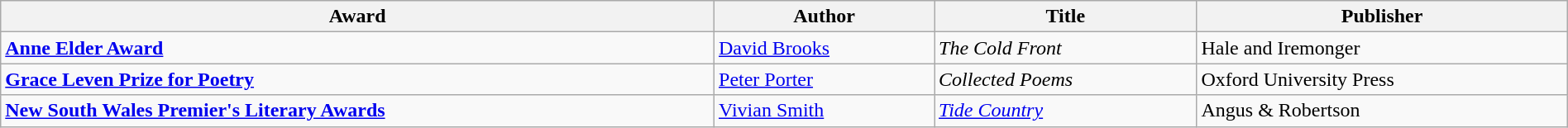<table class="wikitable" width=100%>
<tr>
<th>Award</th>
<th>Author</th>
<th>Title</th>
<th>Publisher</th>
</tr>
<tr>
<td><strong><a href='#'>Anne Elder Award</a></strong></td>
<td><a href='#'>David Brooks</a></td>
<td><em>The Cold Front </em></td>
<td>Hale and Iremonger</td>
</tr>
<tr>
<td><strong><a href='#'>Grace Leven Prize for Poetry</a></strong></td>
<td><a href='#'>Peter Porter</a></td>
<td><em>Collected Poems</em></td>
<td>Oxford University Press</td>
</tr>
<tr>
<td><strong><a href='#'>New South Wales Premier's Literary Awards</a></strong></td>
<td><a href='#'>Vivian Smith</a></td>
<td><em><a href='#'>Tide Country</a></em></td>
<td>Angus & Robertson</td>
</tr>
</table>
